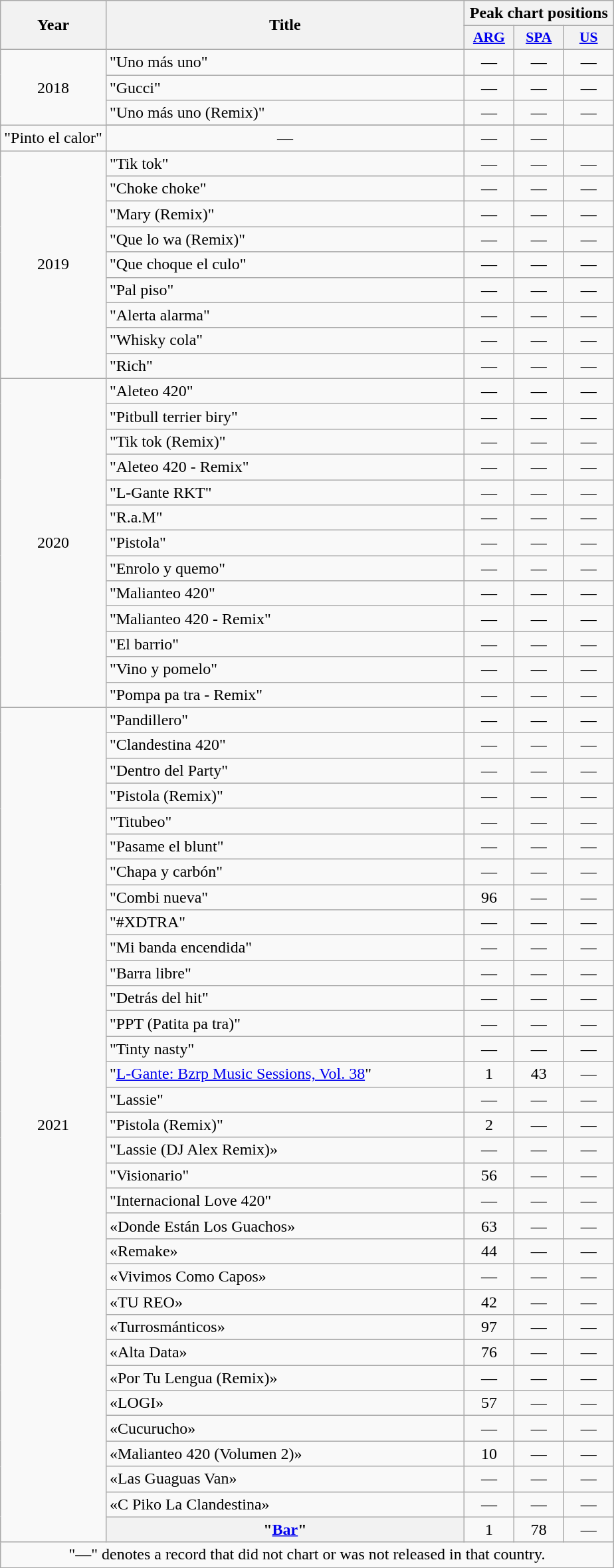<table class="wikitable plainrowheaders" style="text-align:center;">
<tr>
<th scope="col" rowspan="2">Year</th>
<th scope="col" rowspan="2" style="width:22em;">Title</th>
<th scope="col" colspan="3">Peak chart positions</th>
</tr>
<tr>
<th scope="col" style="width:3em;font-size:90%;"><a href='#'>ARG</a><br></th>
<th scope="col" style="width:3em;font-size:90%;"><a href='#'>SPA</a><br></th>
<th scope="col" style="width:3em;font-size:90%;"><a href='#'>US</a><br></th>
</tr>
<tr>
<td rowspan="4">2018</td>
<td align="left">"Uno más uno"</td>
<td>—</td>
<td>—</td>
<td>—</td>
</tr>
<tr>
<td align="left">"Gucci"<br></td>
<td>—</td>
<td>—</td>
<td>—</td>
</tr>
<tr>
<td align="left">"Uno más uno (Remix)"<br></td>
<td>—</td>
<td>—</td>
<td>—</td>
</tr>
<tr>
</tr>
<tr>
<td align="left">"Pinto el calor"<br></td>
<td>—</td>
<td>—</td>
<td>—</td>
</tr>
<tr>
<td rowspan="9">2019</td>
<td align="left">"Tik tok"<br></td>
<td>—</td>
<td>—</td>
<td>—</td>
</tr>
<tr>
<td align="left">"Choke choke"<br></td>
<td>—</td>
<td>—</td>
<td>—</td>
</tr>
<tr>
<td align="left">"Mary (Remix)"<br></td>
<td>—</td>
<td>—</td>
<td>—</td>
</tr>
<tr>
<td align="left">"Que lo wa (Remix)"<br></td>
<td>—</td>
<td>—</td>
<td>—</td>
</tr>
<tr>
<td align="left">"Que choque el culo"<br></td>
<td>—</td>
<td>—</td>
<td>—</td>
</tr>
<tr>
<td align="left">"Pal piso"<br></td>
<td>—</td>
<td>—</td>
<td>—</td>
</tr>
<tr>
<td align="left">"Alerta alarma"<br></td>
<td>—</td>
<td>—</td>
<td>—</td>
</tr>
<tr>
<td align="left">"Whisky cola"<br></td>
<td>—</td>
<td>—</td>
<td>—</td>
</tr>
<tr>
<td align="left">"Rich"<br></td>
<td>—</td>
<td>—</td>
<td>—</td>
</tr>
<tr>
<td rowspan="13">2020</td>
<td align="left">"Aleteo 420"<br></td>
<td>—</td>
<td>—</td>
<td>—</td>
</tr>
<tr>
<td align="left">"Pitbull terrier biry"<br></td>
<td>—</td>
<td>—</td>
<td>—</td>
</tr>
<tr>
<td align="left">"Tik tok (Remix)"<br></td>
<td>—</td>
<td>—</td>
<td>—</td>
</tr>
<tr>
<td align="left">"Aleteo 420 - Remix"<br></td>
<td>—</td>
<td>—</td>
<td>—</td>
</tr>
<tr>
<td align="left">"L-Gante RKT"<br></td>
<td>—</td>
<td>—</td>
<td>—</td>
</tr>
<tr>
<td align="left">"R.a.M"<br></td>
<td>—</td>
<td>—</td>
<td>—</td>
</tr>
<tr>
<td align="left">"Pistola"<br></td>
<td>—</td>
<td>—</td>
<td>—</td>
</tr>
<tr>
<td align="left">"Enrolo y quemo"<br></td>
<td>—</td>
<td>—</td>
<td>—</td>
</tr>
<tr>
<td align="left">"Malianteo 420"<br></td>
<td>—</td>
<td>—</td>
<td>—</td>
</tr>
<tr>
<td align="left">"Malianteo 420 - Remix"<br></td>
<td>—</td>
<td>—</td>
<td>—</td>
</tr>
<tr>
<td align="left">"El barrio"<br></td>
<td>—</td>
<td>—</td>
<td>—</td>
</tr>
<tr>
<td align="left">"Vino y pomelo"<br></td>
<td>—</td>
<td>—</td>
<td>—</td>
</tr>
<tr>
<td align="left">"Pompa pa tra - Remix"<br></td>
<td>—</td>
<td>—</td>
<td>—</td>
</tr>
<tr>
<td rowspan="33">2021</td>
<td align="left">"Pandillero"<br></td>
<td>—</td>
<td>—</td>
<td>—</td>
</tr>
<tr>
<td align="left">"Clandestina 420"<br></td>
<td>—</td>
<td>—</td>
<td>—</td>
</tr>
<tr>
<td align="left">"Dentro del Party"<br></td>
<td>—</td>
<td>—</td>
<td>—</td>
</tr>
<tr>
<td align="left">"Pistola (Remix)"<br></td>
<td>—</td>
<td>—</td>
<td>—</td>
</tr>
<tr>
<td align="left">"Titubeo"<br></td>
<td>—</td>
<td>—</td>
<td>—</td>
</tr>
<tr>
<td align="left">"Pasame el blunt"<br></td>
<td>—</td>
<td>—</td>
<td>—</td>
</tr>
<tr>
<td align="left">"Chapa y carbón"<br></td>
<td>—</td>
<td>—</td>
<td>—</td>
</tr>
<tr>
<td align="left">"Combi nueva"<br></td>
<td>96</td>
<td>—</td>
<td>—</td>
</tr>
<tr>
<td align="left">"#XDTRA"<br></td>
<td>—</td>
<td>—</td>
<td>—</td>
</tr>
<tr>
<td align="left">"Mi banda encendida"<br></td>
<td>—</td>
<td>—</td>
<td>—</td>
</tr>
<tr>
<td align="left">"Barra libre"<br></td>
<td>—</td>
<td>—</td>
<td>—</td>
</tr>
<tr>
<td align="left">"Detrás del hit"<br></td>
<td>—</td>
<td>—</td>
<td>—</td>
</tr>
<tr>
<td align="left">"PPT (Patita pa tra)"<br></td>
<td>—</td>
<td>—</td>
<td>—</td>
</tr>
<tr>
<td align="left">"Tinty nasty"<br></td>
<td>—</td>
<td>—</td>
<td>—</td>
</tr>
<tr>
<td align="left">"<a href='#'>L-Gante: Bzrp Music Sessions, Vol. 38</a>"<br></td>
<td>1</td>
<td>43</td>
<td>—</td>
</tr>
<tr>
<td align="left">"Lassie"<br></td>
<td>—</td>
<td>—</td>
<td>—</td>
</tr>
<tr>
<td align="left">"Pistola (Remix)"<br></td>
<td>2</td>
<td>—</td>
<td>—</td>
</tr>
<tr>
<td align="left">"Lassie (DJ Alex Remix)»<br></td>
<td>—</td>
<td>—</td>
<td>—</td>
</tr>
<tr>
<td align="left">"Visionario"<br></td>
<td>56</td>
<td>—</td>
<td>—</td>
</tr>
<tr>
<td align="left">"Internacional Love 420"<br></td>
<td>—</td>
<td>—</td>
<td>—</td>
</tr>
<tr>
<td align="left">«Donde Están Los Guachos»<br></td>
<td>63</td>
<td>—</td>
<td>—</td>
</tr>
<tr>
<td align="left">«Remake»<br></td>
<td>44</td>
<td>—</td>
<td>—</td>
</tr>
<tr>
<td align="left">«Vivimos Como Capos»<br></td>
<td>—</td>
<td>—</td>
<td>—</td>
</tr>
<tr>
<td align="left">«TU REO»<br></td>
<td>42</td>
<td>—</td>
<td>—</td>
</tr>
<tr>
<td align="left">«Turrosmánticos»<br></td>
<td>97</td>
<td>—</td>
<td>—</td>
</tr>
<tr>
<td align="left">«Alta Data»<br></td>
<td>76</td>
<td>—</td>
<td>—</td>
</tr>
<tr>
<td align="left">«Por Tu Lengua (Remix)»<br></td>
<td>—</td>
<td>—</td>
<td>—</td>
</tr>
<tr>
<td align="left">«LOGI»<br></td>
<td>57</td>
<td>—</td>
<td>—</td>
</tr>
<tr>
<td align="left">«Cucurucho»<br></td>
<td>—</td>
<td>—</td>
<td>—</td>
</tr>
<tr>
<td align="left">«Malianteo 420 (Volumen 2)»<br></td>
<td>10</td>
<td>—</td>
<td>—</td>
</tr>
<tr>
<td align="left">«Las Guaguas Van»<br></td>
<td>—</td>
<td>—</td>
<td>—</td>
</tr>
<tr>
<td align="left">«C Piko La Clandestina»<br></td>
<td>—</td>
<td>—</td>
<td>—</td>
</tr>
<tr>
<th scope="row">"<a href='#'>Bar</a>"<br></th>
<td>1</td>
<td>78<br></td>
<td>—</td>
</tr>
<tr>
<td colspan="5" style="text-align:center;">"—" denotes a record that did not chart or was not released in that country.</td>
</tr>
</table>
